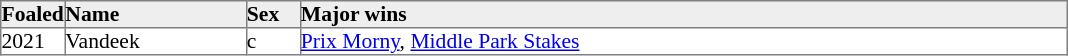<table border="1" cellpadding="0" style="border-collapse: collapse; font-size:90%">
<tr bgcolor="#eeeeee">
<td width="35px"><strong>Foaled</strong></td>
<td width="120px"><strong>Name</strong></td>
<td width="35px"><strong>Sex</strong></td>
<td width="510px"><strong>Major wins</strong></td>
</tr>
<tr>
<td>2021</td>
<td>Vandeek</td>
<td>c</td>
<td><a href='#'>Prix Morny</a>, <a href='#'>Middle Park Stakes</a></td>
</tr>
</table>
